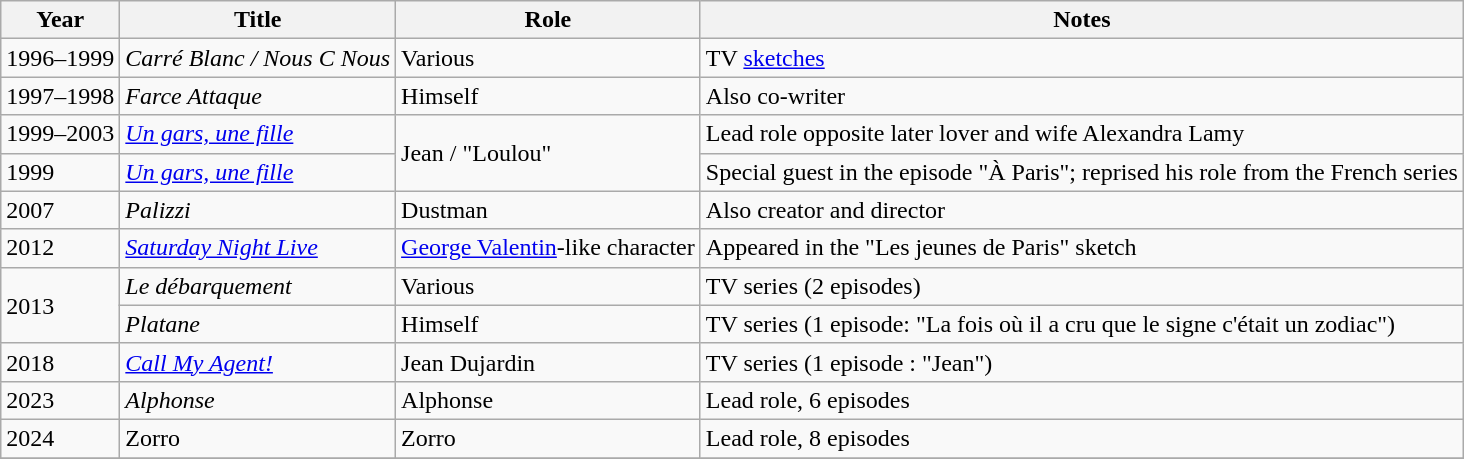<table class="wikitable sortable">
<tr>
<th>Year</th>
<th>Title</th>
<th>Role</th>
<th>Notes</th>
</tr>
<tr>
<td>1996–1999</td>
<td><em>Carré Blanc / Nous C Nous</em></td>
<td>Various</td>
<td>TV <a href='#'>sketches</a></td>
</tr>
<tr>
<td>1997–1998</td>
<td><em>Farce Attaque</em></td>
<td>Himself</td>
<td>Also co-writer</td>
</tr>
<tr>
<td>1999–2003</td>
<td><em><a href='#'>Un gars, une fille</a></em></td>
<td rowspan=2>Jean / "Loulou"</td>
<td>Lead role opposite later lover and wife Alexandra Lamy</td>
</tr>
<tr>
<td>1999</td>
<td><em><a href='#'>Un gars, une fille</a></em></td>
<td>Special guest in the episode "À Paris"; reprised his role from the French series</td>
</tr>
<tr>
<td>2007</td>
<td><em>Palizzi</em></td>
<td>Dustman</td>
<td>Also creator and director</td>
</tr>
<tr>
<td>2012</td>
<td><em><a href='#'>Saturday Night Live</a></em></td>
<td><a href='#'>George Valentin</a>-like character</td>
<td>Appeared in the "Les jeunes de Paris" sketch</td>
</tr>
<tr>
<td rowspan=2>2013</td>
<td><em>Le débarquement</em></td>
<td>Various</td>
<td>TV series (2 episodes)</td>
</tr>
<tr>
<td><em>Platane</em></td>
<td>Himself</td>
<td>TV series (1 episode: "La fois où il a cru que le signe c'était un zodiac")</td>
</tr>
<tr>
<td>2018</td>
<td><em><a href='#'>Call My Agent!</a></em></td>
<td>Jean Dujardin</td>
<td>TV series (1 episode : "Jean")</td>
</tr>
<tr>
<td>2023</td>
<td><em>Alphonse</em></td>
<td>Alphonse</td>
<td>Lead role, 6 episodes</td>
</tr>
<tr>
<td>2024</td>
<td>Zorro</td>
<td>Zorro</td>
<td>Lead role, 8 episodes</td>
</tr>
<tr>
</tr>
</table>
